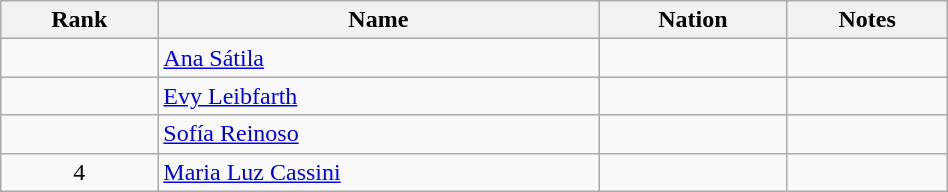<table class="wikitable sortable" style="text-align:center" width=50%>
<tr>
<th>Rank</th>
<th>Name</th>
<th>Nation</th>
<th>Notes</th>
</tr>
<tr>
<td></td>
<td align=left><a href='#'>Ana Sátila</a></td>
<td align=left></td>
<td></td>
</tr>
<tr>
<td></td>
<td align=left><a href='#'>Evy Leibfarth</a></td>
<td align=left></td>
<td></td>
</tr>
<tr>
<td></td>
<td align=left><a href='#'>Sofía Reinoso</a></td>
<td align=left></td>
<td></td>
</tr>
<tr>
<td>4</td>
<td align=left><a href='#'>Maria Luz Cassini</a></td>
<td align=left></td>
<td></td>
</tr>
</table>
